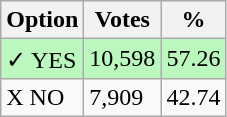<table class="wikitable">
<tr>
<th>Option</th>
<th>Votes</th>
<th>%</th>
</tr>
<tr>
<td style=background:#bbf8be>✓ YES</td>
<td style=background:#bbf8be>10,598</td>
<td style=background:#bbf8be>57.26</td>
</tr>
<tr>
<td>X NO</td>
<td>7,909</td>
<td>42.74</td>
</tr>
</table>
